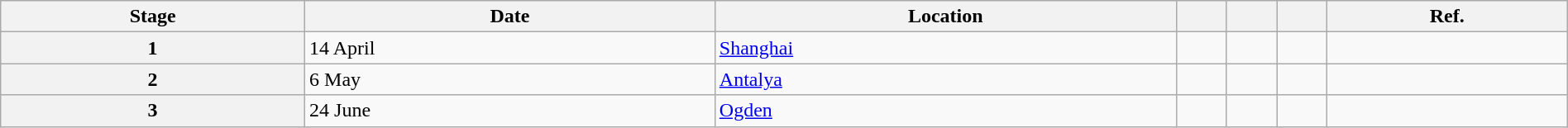<table class="wikitable" style="width:100%">
<tr>
<th>Stage</th>
<th>Date</th>
<th>Location</th>
<th></th>
<th></th>
<th></th>
<th>Ref.</th>
</tr>
<tr>
<th>1</th>
<td>14 April</td>
<td> <a href='#'>Shanghai</a></td>
<td></td>
<td></td>
<td></td>
<td> </td>
</tr>
<tr>
<th>2</th>
<td>6 May</td>
<td> <a href='#'>Antalya</a></td>
<td></td>
<td></td>
<td></td>
<td></td>
</tr>
<tr>
<th>3</th>
<td>24 June</td>
<td> <a href='#'>Ogden</a></td>
<td></td>
<td></td>
<td></td>
<td> </td>
</tr>
</table>
